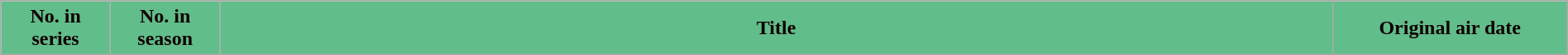<table class="wikitable plainrowheaders" style="width:100%; margin:auto; background:#fff;">
<tr>
<th scope="col" style="background:#61BD8A; color:#100; width:7%;">No. in<br>series</th>
<th scope="col" style="background:#61BD8A; color:#100; width:7%;">No. in<br>season</th>
<th scope="col" style="background:#61BD8A; color:#100;">Title</th>
<th scope="col" style="background:#61BD8A; color:#100; width:15%;">Original air date<br>











</th>
</tr>
</table>
